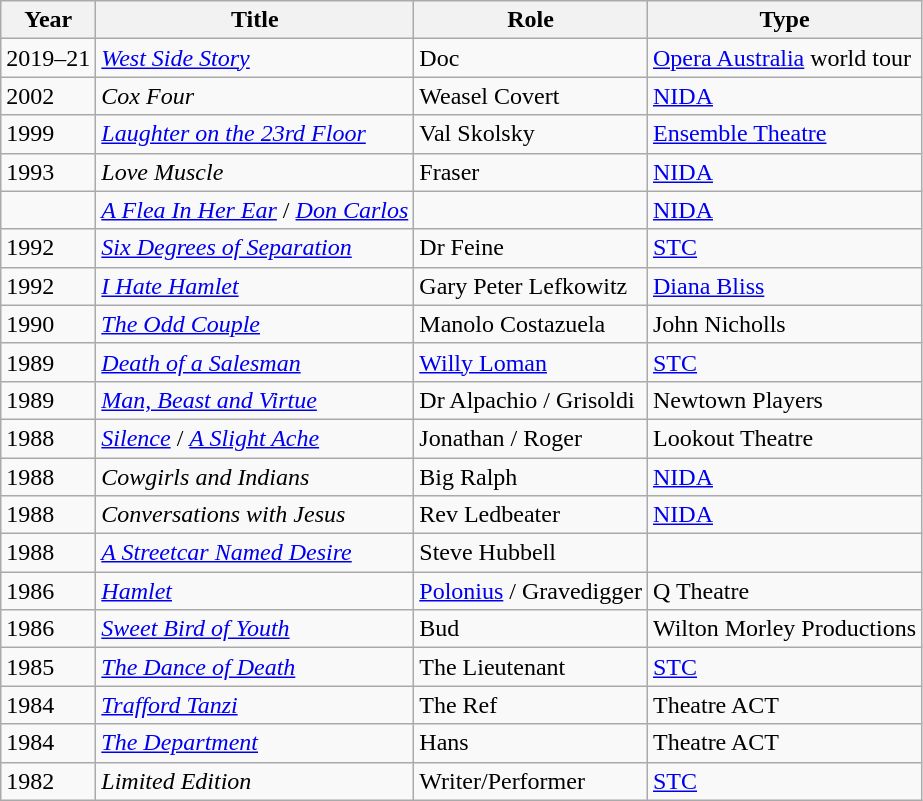<table class="wikitable">
<tr>
<th>Year</th>
<th>Title</th>
<th>Role</th>
<th>Type</th>
</tr>
<tr>
<td>2019–21</td>
<td><em><a href='#'>West Side Story</a></em></td>
<td>Doc</td>
<td><a href='#'>Opera Australia</a> world tour</td>
</tr>
<tr>
<td>2002</td>
<td><em>Cox Four</em></td>
<td>Weasel Covert</td>
<td><a href='#'>NIDA</a></td>
</tr>
<tr>
<td>1999</td>
<td><em><a href='#'>Laughter on the 23rd Floor</a></em></td>
<td>Val Skolsky</td>
<td><a href='#'>Ensemble Theatre</a></td>
</tr>
<tr>
<td>1993</td>
<td><em>Love Muscle</em></td>
<td>Fraser</td>
<td><a href='#'>NIDA</a></td>
</tr>
<tr>
<td></td>
<td><em><a href='#'>A Flea In Her Ear</a></em> /  <em><a href='#'>Don Carlos</a></em></td>
<td></td>
<td><a href='#'>NIDA</a></td>
</tr>
<tr>
<td>1992</td>
<td><em><a href='#'>Six Degrees of Separation</a></em></td>
<td>Dr Feine</td>
<td><a href='#'>STC</a></td>
</tr>
<tr>
<td>1992</td>
<td><em><a href='#'>I Hate Hamlet</a></em></td>
<td>Gary Peter Lefkowitz</td>
<td><a href='#'>Diana Bliss</a> </td>
</tr>
<tr>
<td>1990</td>
<td><em><a href='#'>The Odd Couple</a></em></td>
<td>Manolo Costazuela</td>
<td>John Nicholls</td>
</tr>
<tr>
<td>1989</td>
<td><em><a href='#'>Death of a Salesman</a></em></td>
<td><a href='#'>Willy Loman</a></td>
<td><a href='#'>STC</a></td>
</tr>
<tr>
<td>1989</td>
<td><em><a href='#'>Man, Beast and Virtue</a></em></td>
<td>Dr Alpachio / Grisoldi</td>
<td>Newtown Players</td>
</tr>
<tr>
<td>1988</td>
<td><em><a href='#'>Silence</a></em> / <em><a href='#'>A Slight Ache</a></em></td>
<td>Jonathan / Roger</td>
<td>Lookout Theatre</td>
</tr>
<tr>
<td>1988</td>
<td><em>Cowgirls and Indians</em></td>
<td>Big Ralph</td>
<td><a href='#'>NIDA</a></td>
</tr>
<tr>
<td>1988</td>
<td><em>Conversations with Jesus</em></td>
<td>Rev Ledbeater</td>
<td><a href='#'>NIDA</a></td>
</tr>
<tr>
<td>1988</td>
<td><em><a href='#'>A Streetcar Named Desire</a></em></td>
<td>Steve Hubbell</td>
<td></td>
</tr>
<tr>
<td>1986</td>
<td><em><a href='#'>Hamlet</a></em></td>
<td><a href='#'>Polonius</a> / Gravedigger</td>
<td>Q Theatre</td>
</tr>
<tr>
<td>1986</td>
<td><em><a href='#'>Sweet Bird of Youth</a></em></td>
<td>Bud</td>
<td>Wilton Morley Productions</td>
</tr>
<tr>
<td>1985</td>
<td><em><a href='#'>The Dance of Death</a></em></td>
<td>The Lieutenant</td>
<td><a href='#'>STC</a></td>
</tr>
<tr>
<td>1984</td>
<td><em><a href='#'>Trafford Tanzi</a></em></td>
<td>The Ref</td>
<td>Theatre ACT</td>
</tr>
<tr>
<td>1984</td>
<td><em><a href='#'>The Department</a></em></td>
<td>Hans</td>
<td>Theatre ACT</td>
</tr>
<tr>
<td>1982</td>
<td><em>Limited Edition</em></td>
<td>Writer/Performer</td>
<td><a href='#'>STC</a></td>
</tr>
</table>
